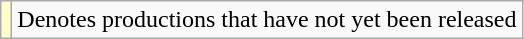<table class="wikitable">
<tr>
<td style="background:#FFFFCC;"></td>
<td>Denotes productions that have not yet been released</td>
</tr>
</table>
